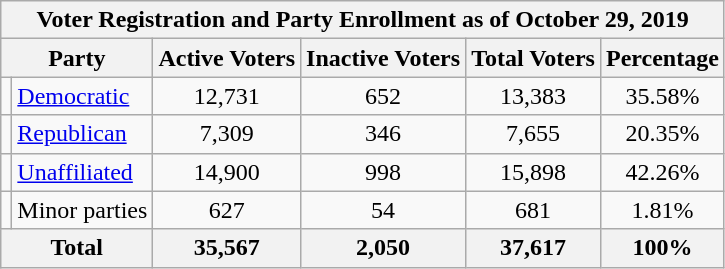<table class=wikitable>
<tr>
<th colspan = 6>Voter Registration and Party Enrollment as of October 29, 2019</th>
</tr>
<tr>
<th colspan = 2>Party</th>
<th>Active Voters</th>
<th>Inactive Voters</th>
<th>Total Voters</th>
<th>Percentage</th>
</tr>
<tr>
<td></td>
<td><a href='#'>Democratic</a></td>
<td style="text-align:center;">12,731</td>
<td style="text-align:center;">652</td>
<td style="text-align:center;">13,383</td>
<td style="text-align:center;">35.58%</td>
</tr>
<tr>
<td></td>
<td><a href='#'>Republican</a></td>
<td style="text-align:center;">7,309</td>
<td style="text-align:center;">346</td>
<td style="text-align:center;">7,655</td>
<td style="text-align:center;">20.35%</td>
</tr>
<tr>
<td></td>
<td><a href='#'>Unaffiliated</a></td>
<td style="text-align:center;">14,900</td>
<td style="text-align:center;">998</td>
<td style="text-align:center;">15,898</td>
<td style="text-align:center;">42.26%</td>
</tr>
<tr>
<td></td>
<td>Minor parties</td>
<td style="text-align:center;">627</td>
<td style="text-align:center;">54</td>
<td style="text-align:center;">681</td>
<td style="text-align:center;">1.81%</td>
</tr>
<tr>
<th colspan = 2>Total</th>
<th style="text-align:center;">35,567</th>
<th style="text-align:center;">2,050</th>
<th style="text-align:center;">37,617</th>
<th style="text-align:center;">100%</th>
</tr>
</table>
